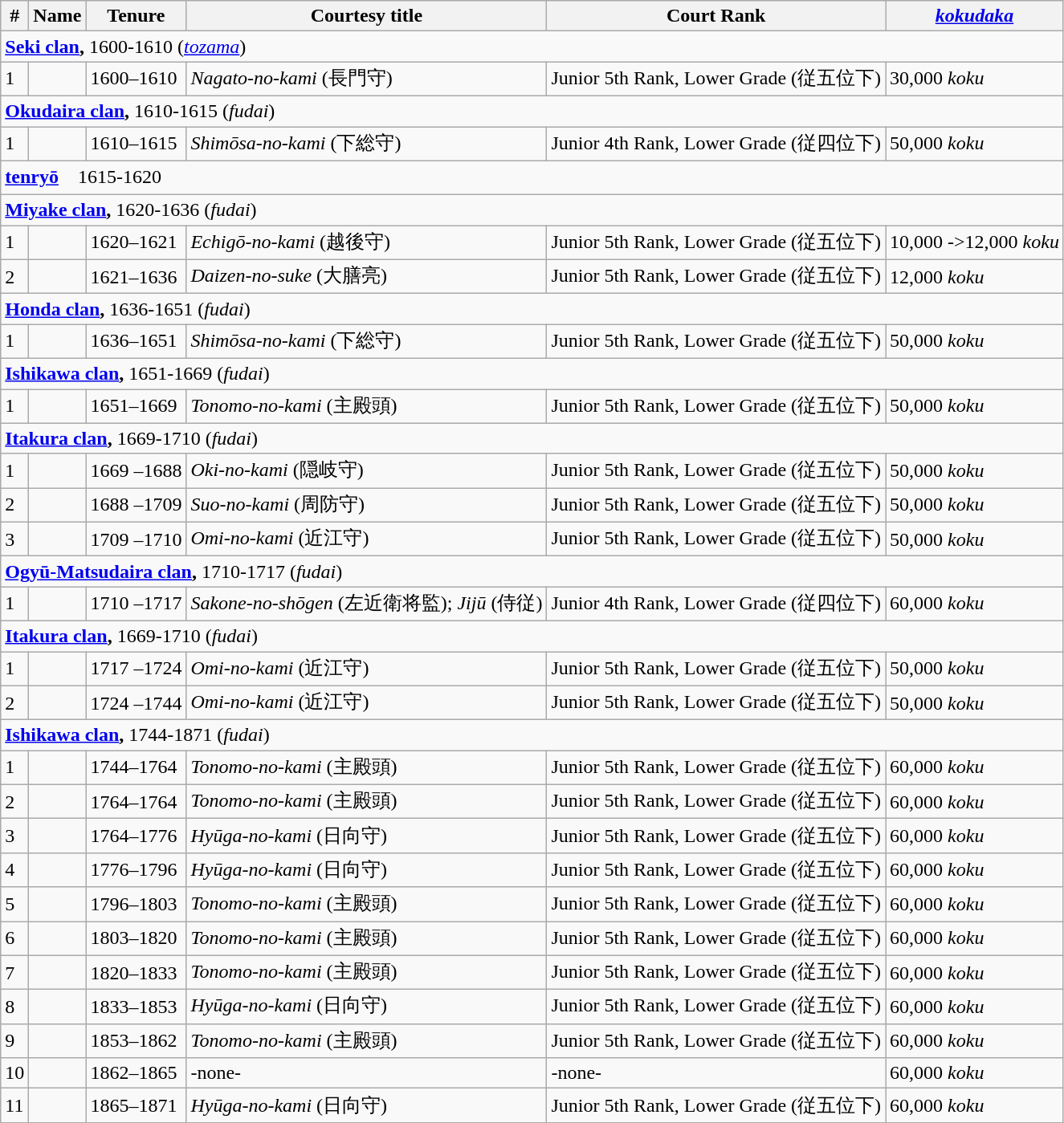<table class=wikitable>
<tr>
<th>#</th>
<th>Name</th>
<th>Tenure</th>
<th>Courtesy title</th>
<th>Court Rank</th>
<th><em><a href='#'>kokudaka</a></em></th>
</tr>
<tr>
<td colspan=6> <strong><a href='#'>Seki clan</a>,</strong> 1600-1610 (<em><a href='#'>tozama</a></em>)</td>
</tr>
<tr>
<td>1</td>
<td></td>
<td>1600–1610</td>
<td><em>Nagato-no-kami</em> (長門守)</td>
<td>Junior 5th Rank, Lower Grade (従五位下)</td>
<td>30,000 <em>koku</em></td>
</tr>
<tr>
<td colspan=6> <strong><a href='#'>Okudaira clan</a>,</strong> 1610-1615 (<em>fudai</em>)</td>
</tr>
<tr>
<td>1</td>
<td></td>
<td>1610–1615</td>
<td><em>Shimōsa-no-kami</em> (下総守)</td>
<td>Junior 4th Rank, Lower Grade (従四位下)</td>
<td>50,000 <em>koku</em></td>
</tr>
<tr>
<td colspan=6> <strong><a href='#'>tenryō</a></strong>　1615-1620</td>
</tr>
<tr>
<td colspan=6> <strong><a href='#'>Miyake clan</a>,</strong> 1620-1636 (<em>fudai</em>)</td>
</tr>
<tr>
<td>1</td>
<td></td>
<td>1620–1621</td>
<td><em>Echigō-no-kami</em> (越後守)</td>
<td>Junior 5th Rank, Lower Grade (従五位下)</td>
<td>10,000 ->12,000 <em>koku</em></td>
</tr>
<tr>
<td>2</td>
<td></td>
<td>1621–1636</td>
<td><em>Daizen-no-suke</em> (大膳亮)</td>
<td>Junior 5th Rank, Lower Grade (従五位下)</td>
<td>12,000 <em>koku</em></td>
</tr>
<tr>
<td colspan=6> <strong><a href='#'>Honda clan</a>,</strong> 1636-1651 (<em>fudai</em>)</td>
</tr>
<tr>
<td>1</td>
<td></td>
<td>1636–1651</td>
<td><em>Shimōsa-no-kami</em> (下総守)</td>
<td>Junior 5th Rank, Lower Grade (従五位下)</td>
<td>50,000 <em>koku</em></td>
</tr>
<tr>
<td colspan=6> <strong><a href='#'>Ishikawa clan</a>,</strong> 1651-1669 (<em>fudai</em>)</td>
</tr>
<tr>
<td>1</td>
<td></td>
<td>1651–1669</td>
<td><em>Tonomo-no-kami</em> (主殿頭)</td>
<td>Junior 5th Rank, Lower Grade (従五位下)</td>
<td>50,000 <em>koku</em></td>
</tr>
<tr>
<td colspan=6> <strong><a href='#'>Itakura clan</a>,</strong> 1669-1710 (<em>fudai</em>)</td>
</tr>
<tr>
<td>1</td>
<td></td>
<td>1669 –1688</td>
<td><em>Oki-no-kami</em> (隠岐守)</td>
<td>Junior 5th Rank, Lower Grade (従五位下)</td>
<td>50,000 <em>koku</em></td>
</tr>
<tr>
<td>2</td>
<td></td>
<td>1688 –1709</td>
<td><em>Suo-no-kami</em> (周防守)</td>
<td>Junior 5th Rank, Lower Grade (従五位下)</td>
<td>50,000 <em>koku</em></td>
</tr>
<tr>
<td>3</td>
<td></td>
<td>1709 –1710</td>
<td><em>Omi-no-kami</em> (近江守)</td>
<td>Junior 5th Rank, Lower Grade (従五位下)</td>
<td>50,000 <em>koku</em></td>
</tr>
<tr>
<td colspan=6> <strong><a href='#'>Ogyū-Matsudaira clan</a>,</strong> 1710-1717 (<em>fudai</em>)</td>
</tr>
<tr>
<td>1</td>
<td></td>
<td>1710 –1717</td>
<td><em>Sakone-no-shōgen</em> (左近衛将監); <em>Jijū</em> (侍従)</td>
<td>Junior 4th Rank, Lower Grade (従四位下)</td>
<td>60,000 <em>koku</em></td>
</tr>
<tr>
<td colspan=6> <strong><a href='#'>Itakura clan</a>,</strong> 1669-1710 (<em>fudai</em>)</td>
</tr>
<tr>
<td>1</td>
<td></td>
<td>1717 –1724</td>
<td><em>Omi-no-kami</em> (近江守)</td>
<td>Junior 5th Rank, Lower Grade (従五位下)</td>
<td>50,000 <em>koku</em></td>
</tr>
<tr>
<td>2</td>
<td></td>
<td>1724 –1744</td>
<td><em>Omi-no-kami</em> (近江守)</td>
<td>Junior 5th Rank, Lower Grade (従五位下)</td>
<td>50,000 <em>koku</em></td>
</tr>
<tr>
<td colspan=6> <strong><a href='#'>Ishikawa clan</a>,</strong> 1744-1871 (<em>fudai</em>)</td>
</tr>
<tr>
<td>1</td>
<td></td>
<td>1744–1764</td>
<td><em>Tonomo-no-kami</em> (主殿頭)</td>
<td>Junior 5th Rank, Lower Grade (従五位下)</td>
<td>60,000 <em>koku</em></td>
</tr>
<tr>
<td>2</td>
<td></td>
<td>1764–1764</td>
<td><em>Tonomo-no-kami</em> (主殿頭)</td>
<td>Junior 5th Rank, Lower Grade (従五位下)</td>
<td>60,000 <em>koku</em></td>
</tr>
<tr>
<td>3</td>
<td></td>
<td>1764–1776</td>
<td><em>Hyūga-no-kami</em> (日向守)</td>
<td>Junior 5th Rank, Lower Grade (従五位下)</td>
<td>60,000 <em>koku</em></td>
</tr>
<tr>
<td>4</td>
<td></td>
<td>1776–1796</td>
<td><em>Hyūga-no-kami</em> (日向守)</td>
<td>Junior 5th Rank, Lower Grade (従五位下)</td>
<td>60,000 <em>koku</em></td>
</tr>
<tr>
<td>5</td>
<td></td>
<td>1796–1803</td>
<td><em>Tonomo-no-kami</em> (主殿頭)</td>
<td>Junior 5th Rank, Lower Grade (従五位下)</td>
<td>60,000 <em>koku</em></td>
</tr>
<tr>
<td>6</td>
<td></td>
<td>1803–1820</td>
<td><em>Tonomo-no-kami</em> (主殿頭)</td>
<td>Junior 5th Rank, Lower Grade (従五位下)</td>
<td>60,000 <em>koku</em></td>
</tr>
<tr>
<td>7</td>
<td></td>
<td>1820–1833</td>
<td><em>Tonomo-no-kami</em> (主殿頭)</td>
<td>Junior 5th Rank, Lower Grade (従五位下)</td>
<td>60,000 <em>koku</em></td>
</tr>
<tr>
<td>8</td>
<td></td>
<td>1833–1853</td>
<td><em>Hyūga-no-kami</em> (日向守)</td>
<td>Junior 5th Rank, Lower Grade (従五位下)</td>
<td>60,000 <em>koku</em></td>
</tr>
<tr>
<td>9</td>
<td></td>
<td>1853–1862</td>
<td><em>Tonomo-no-kami</em> (主殿頭)</td>
<td>Junior 5th Rank, Lower Grade (従五位下)</td>
<td>60,000 <em>koku</em></td>
</tr>
<tr>
<td>10</td>
<td></td>
<td>1862–1865</td>
<td>-none-</td>
<td>-none-</td>
<td>60,000 <em>koku</em></td>
</tr>
<tr>
<td>11</td>
<td></td>
<td>1865–1871</td>
<td><em>Hyūga-no-kami</em> (日向守)</td>
<td>Junior 5th Rank, Lower Grade (従五位下)</td>
<td>60,000 <em>koku</em></td>
</tr>
<tr>
</tr>
</table>
